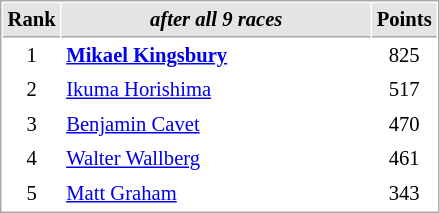<table cellspacing="1" cellpadding="3" style="border:1px solid #aaa; font-size:86%;">
<tr style="background:#e4e4e4;">
<th style="border-bottom:1px solid #aaa; width:10px;">Rank</th>
<th style="border-bottom:1px solid #aaa; width:200px;"><em>after all 9 races</em></th>
<th style="border-bottom:1px solid #aaa; width:20px;">Points</th>
</tr>
<tr>
<td align=center>1</td>
<td><strong> <a href='#'>Mikael Kingsbury</a></strong></td>
<td align=center>825</td>
</tr>
<tr>
<td align=center>2</td>
<td> <a href='#'>Ikuma Horishima</a></td>
<td align=center>517</td>
</tr>
<tr>
<td align=center>3</td>
<td> <a href='#'>Benjamin Cavet</a></td>
<td align=center>470</td>
</tr>
<tr>
<td align=center>4</td>
<td> <a href='#'>Walter Wallberg</a></td>
<td align=center>461</td>
</tr>
<tr>
<td align=center>5</td>
<td> <a href='#'>Matt Graham</a></td>
<td align=center>343</td>
</tr>
</table>
